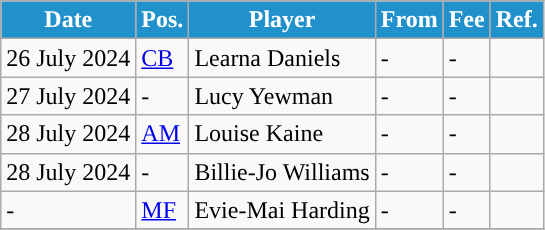<table class="wikitable plainrowheaders sortable">
<tr>
<th style="background:#2191CC; color:#FFFFFF; ">Date</th>
<th style="background:#2191CC; color:#FFFFFF; ">Pos.</th>
<th style="background:#2191CC; color:#FFFFFF; ">Player</th>
<th style="background:#2191CC; color:#FFFFFF; ">From</th>
<th style="background:#2191CC; color:#FFFFFF; ">Fee</th>
<th style="background:#2191CC; color:#FFFFFF; ">Ref.</th>
</tr>
<tr>
<td>26 July 2024</td>
<td><a href='#'>CB</a></td>
<td> Learna Daniels</td>
<td>-</td>
<td>-</td>
<td></td>
</tr>
<tr>
<td>27 July 2024</td>
<td>-</td>
<td> Lucy Yewman</td>
<td>-</td>
<td>-</td>
<td></td>
</tr>
<tr>
<td>28 July 2024</td>
<td><a href='#'>AM</a></td>
<td> Louise Kaine</td>
<td>-</td>
<td>-</td>
<td></td>
</tr>
<tr>
<td>28 July 2024</td>
<td>-</td>
<td> Billie-Jo Williams</td>
<td>-</td>
<td>-</td>
<td></td>
</tr>
<tr>
<td>-</td>
<td><a href='#'>MF</a></td>
<td> Evie-Mai Harding</td>
<td>-</td>
<td>-</td>
<td></td>
</tr>
<tr>
</tr>
</table>
